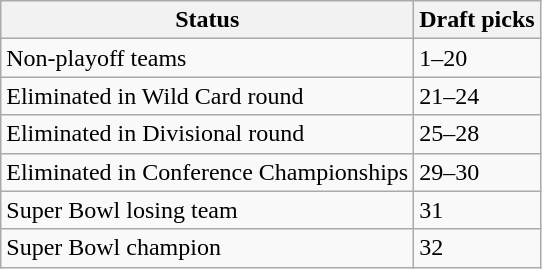<table class="wikitable">
<tr>
<th>Status</th>
<th>Draft picks</th>
</tr>
<tr>
<td>Non-playoff teams</td>
<td>1–20</td>
</tr>
<tr>
<td>Eliminated in Wild Card round</td>
<td>21–24</td>
</tr>
<tr>
<td>Eliminated in Divisional round</td>
<td>25–28</td>
</tr>
<tr>
<td>Eliminated in Conference Championships</td>
<td>29–30</td>
</tr>
<tr>
<td>Super Bowl losing team</td>
<td>31</td>
</tr>
<tr>
<td>Super Bowl champion</td>
<td>32</td>
</tr>
</table>
